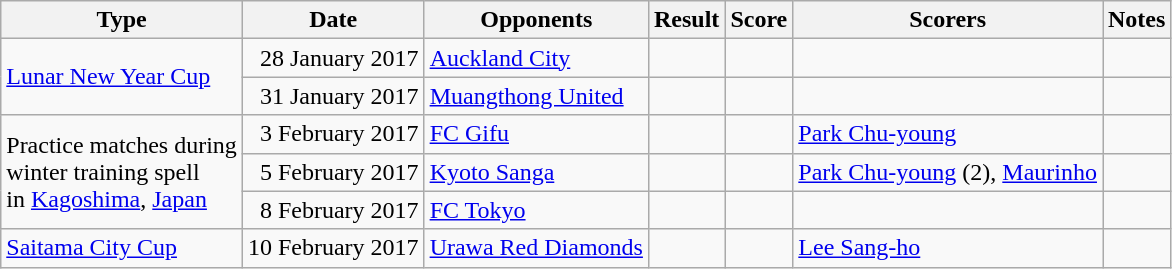<table class="wikitable" style="text-align:center">
<tr>
<th>Type</th>
<th>Date</th>
<th>Opponents</th>
<th>Result</th>
<th>Score</th>
<th>Scorers</th>
<th>Notes</th>
</tr>
<tr>
<td rowspan=2 align=left><a href='#'>Lunar New Year Cup</a></td>
<td align=right>28 January 2017</td>
<td align=left> <a href='#'>Auckland City</a></td>
<td></td>
<td></td>
<td align=left></td>
<td></td>
</tr>
<tr>
<td align=right>31 January 2017</td>
<td align=left> <a href='#'>Muangthong United</a></td>
<td></td>
<td></td>
<td align=left></td>
<td></td>
</tr>
<tr>
<td rowspan=3 align=left>Practice matches during<br>winter training spell <br>in <a href='#'>Kagoshima</a>, <a href='#'>Japan</a></td>
<td align=right>3 February 2017</td>
<td align=left> <a href='#'>FC Gifu</a></td>
<td></td>
<td></td>
<td align=left> <a href='#'>Park Chu-young</a></td>
<td></td>
</tr>
<tr>
<td align=right>5 February 2017</td>
<td align=left> <a href='#'>Kyoto Sanga</a></td>
<td></td>
<td></td>
<td align=left> <a href='#'>Park Chu-young</a> (2),  <a href='#'>Maurinho</a></td>
<td></td>
</tr>
<tr>
<td align=right>8 February 2017</td>
<td align=left> <a href='#'>FC Tokyo</a></td>
<td></td>
<td></td>
<td align=left></td>
<td></td>
</tr>
<tr>
<td align=left><a href='#'>Saitama City Cup</a></td>
<td align=right>10 February 2017</td>
<td align=left> <a href='#'>Urawa Red Diamonds</a></td>
<td></td>
<td></td>
<td align=left> <a href='#'>Lee Sang-ho</a></td>
<td></td>
</tr>
</table>
